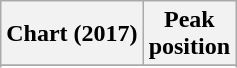<table class="wikitable sortable plainrowheaders" style="text-align:center">
<tr>
<th scope="col">Chart (2017)</th>
<th scope="col">Peak<br>position</th>
</tr>
<tr>
</tr>
<tr>
</tr>
<tr>
</tr>
<tr>
</tr>
</table>
